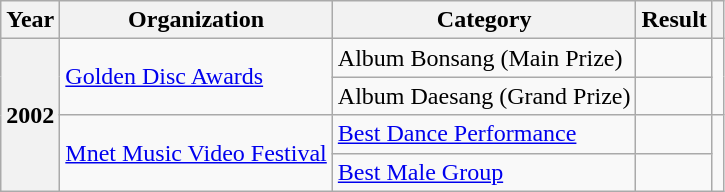<table class="wikitable plainrowheaders">
<tr>
<th>Year</th>
<th>Organization</th>
<th>Category</th>
<th>Result</th>
<th scope="col" class="unsortable"></th>
</tr>
<tr>
<th scope="row" rowspan="4">2002</th>
<td rowspan="2"><a href='#'>Golden Disc Awards</a></td>
<td>Album Bonsang (Main Prize)</td>
<td></td>
<td rowspan="2" style="text-align:center;"></td>
</tr>
<tr>
<td>Album Daesang (Grand Prize)</td>
<td></td>
</tr>
<tr>
<td rowspan="2"><a href='#'>Mnet Music Video Festival</a></td>
<td><a href='#'>Best Dance Performance</a></td>
<td></td>
<td rowspan="2" style="text-align:center;"></td>
</tr>
<tr>
<td><a href='#'>Best Male Group</a></td>
<td></td>
</tr>
</table>
